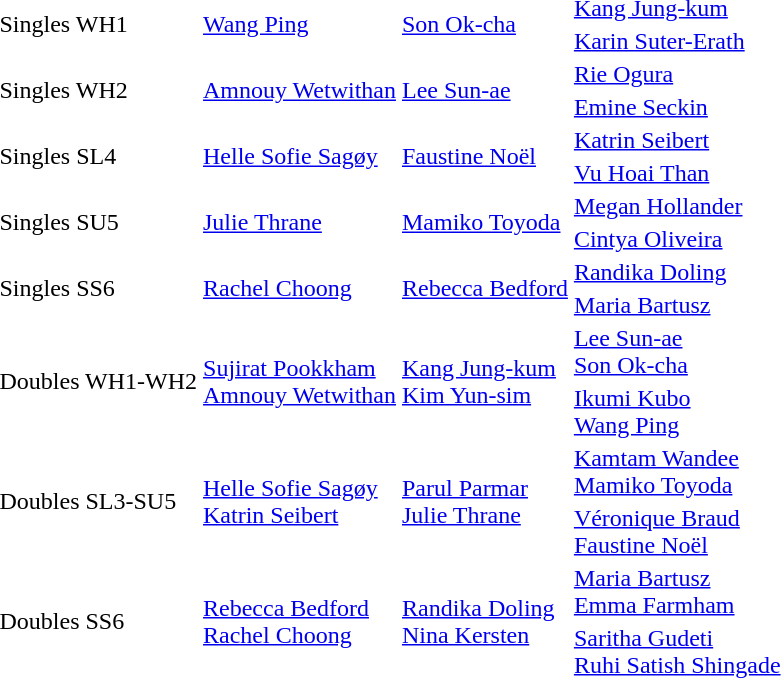<table>
<tr>
<td rowspan=2>Singles WH1</td>
<td rowspan=2> <a href='#'>Wang Ping</a></td>
<td rowspan=2> <a href='#'>Son Ok-cha</a></td>
<td> <a href='#'>Kang Jung-kum</a></td>
</tr>
<tr>
<td> <a href='#'>Karin Suter-Erath</a></td>
</tr>
<tr>
<td rowspan=2>Singles WH2</td>
<td rowspan=2> <a href='#'>Amnouy Wetwithan</a></td>
<td rowspan=2> <a href='#'>Lee Sun-ae</a></td>
<td> <a href='#'>Rie Ogura</a></td>
</tr>
<tr>
<td> <a href='#'>Emine Seckin</a></td>
</tr>
<tr>
<td rowspan=2>Singles SL4</td>
<td rowspan=2> <a href='#'>Helle Sofie Sagøy</a></td>
<td rowspan=2> <a href='#'>Faustine Noël</a></td>
<td> <a href='#'>Katrin Seibert</a></td>
</tr>
<tr>
<td> <a href='#'>Vu Hoai Than</a></td>
</tr>
<tr>
<td rowspan=2>Singles SU5</td>
<td rowspan=2> <a href='#'>Julie Thrane</a></td>
<td rowspan=2> <a href='#'>Mamiko Toyoda</a></td>
<td> <a href='#'>Megan Hollander</a></td>
</tr>
<tr>
<td> <a href='#'>Cintya Oliveira</a></td>
</tr>
<tr>
<td rowspan=2>Singles SS6</td>
<td rowspan=2> <a href='#'>Rachel Choong</a></td>
<td rowspan=2> <a href='#'>Rebecca Bedford</a></td>
<td> <a href='#'>Randika Doling</a></td>
</tr>
<tr>
<td> <a href='#'>Maria Bartusz</a></td>
</tr>
<tr>
<td rowspan=2>Doubles WH1-WH2</td>
<td rowspan=2> <a href='#'>Sujirat Pookkham</a><br> <a href='#'>Amnouy Wetwithan</a></td>
<td rowspan=2> <a href='#'>Kang Jung-kum</a><br> <a href='#'>Kim Yun-sim</a></td>
<td> <a href='#'>Lee Sun-ae</a><br> <a href='#'>Son Ok-cha</a></td>
</tr>
<tr>
<td> <a href='#'>Ikumi Kubo</a><br> <a href='#'>Wang Ping</a></td>
</tr>
<tr>
<td rowspan=2>Doubles SL3-SU5</td>
<td rowspan=2> <a href='#'>Helle Sofie Sagøy</a><br> <a href='#'>Katrin Seibert</a></td>
<td rowspan=2> <a href='#'>Parul Parmar</a><br> <a href='#'>Julie Thrane</a></td>
<td> <a href='#'>Kamtam Wandee</a><br> <a href='#'>Mamiko Toyoda</a></td>
</tr>
<tr>
<td> <a href='#'>Véronique Braud</a><br> <a href='#'>Faustine Noël</a></td>
</tr>
<tr>
<td rowspan=2>Doubles SS6</td>
<td rowspan=2> <a href='#'>Rebecca Bedford</a><br> <a href='#'>Rachel Choong</a></td>
<td rowspan=2> <a href='#'>Randika Doling</a><br> <a href='#'>Nina Kersten</a></td>
<td> <a href='#'>Maria Bartusz</a><br> <a href='#'>Emma Farmham</a></td>
</tr>
<tr>
<td> <a href='#'>Saritha Gudeti</a><br> <a href='#'>Ruhi Satish Shingade</a></td>
</tr>
</table>
